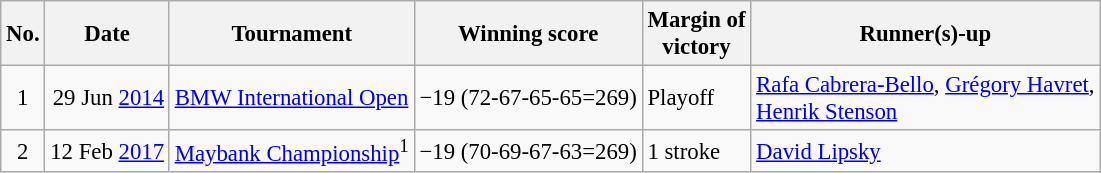<table class="wikitable" style="font-size:95%;">
<tr>
<th>No.</th>
<th>Date</th>
<th>Tournament</th>
<th>Winning score</th>
<th>Margin of<br>victory</th>
<th>Runner(s)-up</th>
</tr>
<tr>
<td align=center>1</td>
<td align=right>29 Jun <a href='#'>2014</a></td>
<td><a href='#'>BMW International Open</a></td>
<td>−19 (72-67-65-65=269)</td>
<td>Playoff</td>
<td> <a href='#'>Rafa Cabrera-Bello</a>,  <a href='#'>Grégory Havret</a>,<br> <a href='#'>Henrik Stenson</a></td>
</tr>
<tr>
<td align=center>2</td>
<td align=right>12 Feb <a href='#'>2017</a></td>
<td><a href='#'>Maybank Championship</a><sup>1</sup></td>
<td>−19 (70-69-67-63=269)</td>
<td>1 stroke</td>
<td> <a href='#'>David Lipsky</a></td>
</tr>
</table>
